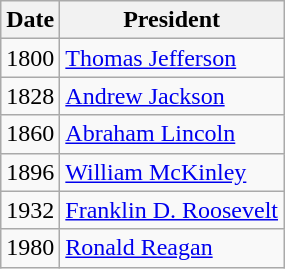<table class="wikitable">
<tr>
<th>Date</th>
<th>President</th>
</tr>
<tr>
<td>1800</td>
<td><a href='#'>Thomas Jefferson</a></td>
</tr>
<tr>
<td>1828</td>
<td><a href='#'>Andrew Jackson</a></td>
</tr>
<tr>
<td>1860</td>
<td><a href='#'>Abraham Lincoln</a></td>
</tr>
<tr>
<td>1896</td>
<td><a href='#'>William McKinley</a></td>
</tr>
<tr>
<td>1932</td>
<td><a href='#'>Franklin D. Roosevelt</a></td>
</tr>
<tr>
<td>1980</td>
<td><a href='#'>Ronald Reagan</a></td>
</tr>
</table>
